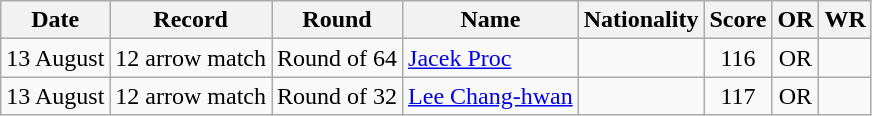<table class=wikitable>
<tr>
<th>Date</th>
<th>Record</th>
<th>Round</th>
<th>Name</th>
<th>Nationality</th>
<th>Score</th>
<th>OR</th>
<th>WR</th>
</tr>
<tr>
<td>13 August</td>
<td>12 arrow match</td>
<td>Round of 64</td>
<td><a href='#'>Jacek Proc</a></td>
<td align=left></td>
<td align=center>116</td>
<td align=center>OR</td>
<td></td>
</tr>
<tr>
<td>13 August</td>
<td>12 arrow match</td>
<td>Round of 32</td>
<td><a href='#'>Lee Chang-hwan</a></td>
<td align=left></td>
<td align=center>117</td>
<td align=center>OR</td>
<td></td>
</tr>
</table>
